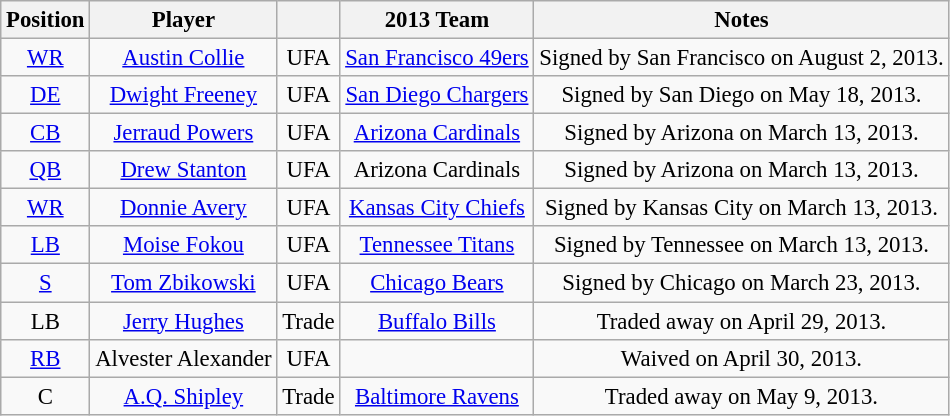<table class="wikitable" style="font-size: 95%; text-align: center;">
<tr>
<th>Position</th>
<th>Player</th>
<th></th>
<th>2013 Team</th>
<th>Notes</th>
</tr>
<tr>
<td><a href='#'>WR</a></td>
<td><a href='#'>Austin Collie</a></td>
<td>UFA</td>
<td><a href='#'>San Francisco 49ers</a></td>
<td>Signed by San Francisco on August 2, 2013.</td>
</tr>
<tr>
<td><a href='#'>DE</a></td>
<td><a href='#'>Dwight Freeney</a></td>
<td>UFA</td>
<td><a href='#'>San Diego Chargers</a></td>
<td>Signed by San Diego on May 18, 2013.</td>
</tr>
<tr>
<td><a href='#'>CB</a></td>
<td><a href='#'>Jerraud Powers</a></td>
<td>UFA</td>
<td><a href='#'>Arizona Cardinals</a></td>
<td>Signed by Arizona on March 13, 2013.</td>
</tr>
<tr>
<td><a href='#'>QB</a></td>
<td><a href='#'>Drew Stanton</a></td>
<td>UFA</td>
<td>Arizona Cardinals</td>
<td>Signed by Arizona on March 13, 2013.</td>
</tr>
<tr>
<td><a href='#'>WR</a></td>
<td><a href='#'>Donnie Avery</a></td>
<td>UFA</td>
<td><a href='#'>Kansas City Chiefs</a></td>
<td>Signed by Kansas City on March 13, 2013.</td>
</tr>
<tr>
<td><a href='#'>LB</a></td>
<td><a href='#'>Moise Fokou</a></td>
<td>UFA</td>
<td><a href='#'>Tennessee Titans</a></td>
<td>Signed by Tennessee on March 13, 2013.</td>
</tr>
<tr>
<td><a href='#'>S</a></td>
<td><a href='#'>Tom Zbikowski</a></td>
<td>UFA</td>
<td><a href='#'>Chicago Bears</a></td>
<td>Signed by Chicago on March 23, 2013.</td>
</tr>
<tr>
<td Linebacker>LB</td>
<td><a href='#'>Jerry Hughes</a></td>
<td>Trade</td>
<td><a href='#'>Buffalo Bills</a></td>
<td>Traded away on April 29, 2013.</td>
</tr>
<tr>
<td><a href='#'>RB</a></td>
<td>Alvester Alexander</td>
<td>UFA</td>
<td></td>
<td>Waived on April 30, 2013.</td>
</tr>
<tr>
<td Center>C</td>
<td><a href='#'>A.Q. Shipley</a></td>
<td>Trade</td>
<td><a href='#'>Baltimore Ravens</a></td>
<td>Traded away on May 9, 2013.</td>
</tr>
</table>
